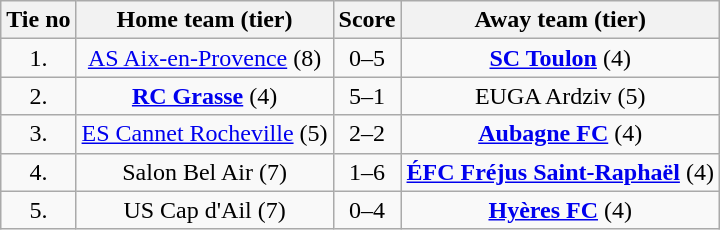<table class="wikitable" style="text-align: center">
<tr>
<th>Tie no</th>
<th>Home team (tier)</th>
<th>Score</th>
<th>Away team (tier)</th>
</tr>
<tr>
<td>1.</td>
<td><a href='#'>AS Aix-en-Provence</a> (8)</td>
<td>0–5</td>
<td><strong><a href='#'>SC Toulon</a></strong> (4)</td>
</tr>
<tr>
<td>2.</td>
<td><strong><a href='#'>RC Grasse</a></strong> (4)</td>
<td>5–1</td>
<td>EUGA Ardziv (5)</td>
</tr>
<tr>
<td>3.</td>
<td><a href='#'>ES Cannet Rocheville</a> (5)</td>
<td>2–2 </td>
<td><strong><a href='#'>Aubagne FC</a></strong> (4)</td>
</tr>
<tr>
<td>4.</td>
<td>Salon Bel Air (7)</td>
<td>1–6</td>
<td><strong><a href='#'>ÉFC Fréjus Saint-Raphaël</a></strong> (4)</td>
</tr>
<tr>
<td>5.</td>
<td>US Cap d'Ail (7)</td>
<td>0–4</td>
<td><strong><a href='#'>Hyères FC</a></strong> (4)</td>
</tr>
</table>
